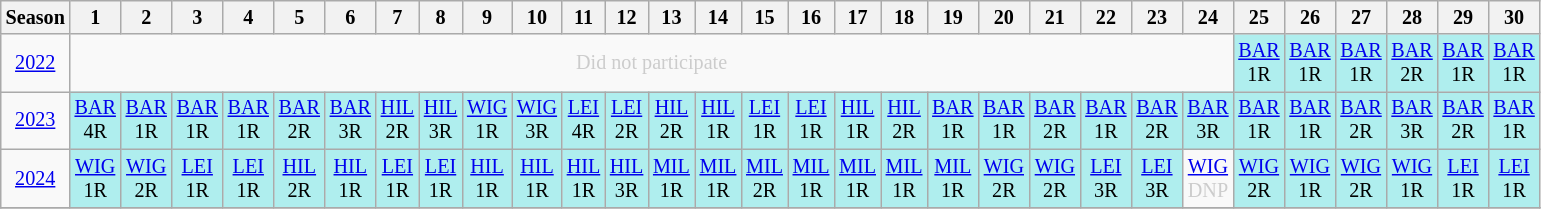<table class="wikitable" style="width:28%; margin:0; font-size:84%">
<tr>
<th>Season</th>
<th>1</th>
<th>2</th>
<th>3</th>
<th>4</th>
<th>5</th>
<th>6</th>
<th>7</th>
<th>8</th>
<th>9</th>
<th>10</th>
<th>11</th>
<th>12</th>
<th>13</th>
<th>14</th>
<th>15</th>
<th>16</th>
<th>17</th>
<th>18</th>
<th>19</th>
<th>20</th>
<th>21</th>
<th>22</th>
<th>23</th>
<th>24</th>
<th>25</th>
<th>26</th>
<th>27</th>
<th>28</th>
<th>29</th>
<th>30</th>
</tr>
<tr>
<td style="text-align:center; "background:#efefef;"><a href='#'>2022</a><br></td>
<td style="text-align:center; color:#ccc;" colspan=24>Did not participate</td>
<td style="text-align:center; background:#afeeee;"><a href='#'>BAR</a><br>1R</td>
<td style="text-align:center; background:#afeeee;"><a href='#'>BAR</a><br>1R</td>
<td style="text-align:center; background:#afeeee;"><a href='#'>BAR</a><br>1R</td>
<td style="text-align:center; background:#afeeee;"><a href='#'>BAR</a><br>2R</td>
<td style="text-align:center; background:#afeeee;"><a href='#'>BAR</a><br>1R</td>
<td style="text-align:center; background:#afeeee;"><a href='#'>BAR</a><br>1R</td>
</tr>
<tr>
<td style="text-align:center;"background:#efefef;"><a href='#'>2023</a></td>
<td style="text-align:center; background:#afeeee;"><a href='#'>BAR</a><br>4R</td>
<td style="text-align:center; background:#afeeee;"><a href='#'>BAR</a><br>1R</td>
<td style="text-align:center; background:#afeeee;"><a href='#'>BAR</a><br>1R</td>
<td style="text-align:center; background:#afeeee;"><a href='#'>BAR</a><br>1R</td>
<td style="text-align:center; background:#afeeee;"><a href='#'>BAR</a><br>2R</td>
<td style="text-align:center; background:#afeeee;"><a href='#'>BAR</a><br>3R</td>
<td style="text-align:center; background:#afeeee;"><a href='#'>HIL</a><br>2R</td>
<td style="text-align:center; background:#afeeee;"><a href='#'>HIL</a><br>3R</td>
<td style="text-align:center; background:#afeeee;"><a href='#'>WIG</a><br>1R</td>
<td style="text-align:center; background:#afeeee;"><a href='#'>WIG</a><br>3R</td>
<td style="text-align:center; background:#afeeee;"><a href='#'>LEI</a><br>4R</td>
<td style="text-align:center; background:#afeeee;"><a href='#'>LEI</a><br>2R</td>
<td style="text-align:center; background:#afeeee;"><a href='#'>HIL</a><br>2R</td>
<td style="text-align:center; background:#afeeee;"><a href='#'>HIL</a><br>1R</td>
<td style="text-align:center; background:#afeeee;"><a href='#'>LEI</a><br>1R</td>
<td style="text-align:center; background:#afeeee;"><a href='#'>LEI</a><br>1R</td>
<td style="text-align:center; background:#afeeee;"><a href='#'>HIL</a><br>1R</td>
<td style="text-align:center; background:#afeeee;"><a href='#'>HIL</a><br>2R</td>
<td style="text-align:center; background:#afeeee;"><a href='#'>BAR</a><br>1R</td>
<td style="text-align:center; background:#afeeee;"><a href='#'>BAR</a><br>1R</td>
<td style="text-align:center; background:#afeeee;"><a href='#'>BAR</a><br>2R</td>
<td style="text-align:center; background:#afeeee;"><a href='#'>BAR</a><br>1R</td>
<td style="text-align:center; background:#afeeee;"><a href='#'>BAR</a><br>2R</td>
<td style="text-align:center; background:#afeeee;"><a href='#'>BAR</a><br>3R</td>
<td style="text-align:center; background:#afeeee;"><a href='#'>BAR</a><br>1R</td>
<td style="text-align:center; background:#afeeee;"><a href='#'>BAR</a><br>1R</td>
<td style="text-align:center; background:#afeeee;"><a href='#'>BAR</a><br>2R</td>
<td style="text-align:center; background:#afeeee;"><a href='#'>BAR</a><br>3R</td>
<td style="text-align:center; background:#afeeee;"><a href='#'>BAR</a><br>2R</td>
<td style="text-align:center; background:#afeeee;"><a href='#'>BAR</a><br>1R</td>
</tr>
<tr>
<td style="text-align:center;"background:#efefef;"><a href='#'>2024</a></td>
<td style="text-align:center; background:#afeeee;"><a href='#'>WIG</a><br>1R</td>
<td style="text-align:center; background:#afeeee;"><a href='#'>WIG</a><br>2R</td>
<td style="text-align:center; background:#afeeee;"><a href='#'>LEI</a><br>1R</td>
<td style="text-align:center; background:#afeeee;"><a href='#'>LEI</a><br>1R</td>
<td style="text-align:center; background:#afeeee;"><a href='#'>HIL</a><br>2R</td>
<td style="text-align:center; background:#afeeee;"><a href='#'>HIL</a><br>1R</td>
<td style="text-align:center; background:#afeeee;"><a href='#'>LEI</a><br>1R</td>
<td style="text-align:center; background:#afeeee;"><a href='#'>LEI</a><br>1R</td>
<td style="text-align:center; background:#afeeee;"><a href='#'>HIL</a><br>1R</td>
<td style="text-align:center; background:#afeeee;"><a href='#'>HIL</a><br>1R</td>
<td style="text-align:center; background:#afeeee;"><a href='#'>HIL</a><br>1R</td>
<td style="text-align:center; background:#afeeee;"><a href='#'>HIL</a><br>3R</td>
<td style="text-align:center; background:#afeeee;"><a href='#'>MIL</a><br>1R</td>
<td style="text-align:center; background:#afeeee;"><a href='#'>MIL</a><br>1R</td>
<td style="text-align:center; background:#afeeee;"><a href='#'>MIL</a><br>2R</td>
<td style="text-align:center; background:#afeeee;"><a href='#'>MIL</a><br>1R</td>
<td style="text-align:center; background:#afeeee;"><a href='#'>MIL</a><br>1R</td>
<td style="text-align:center; background:#afeeee;"><a href='#'>MIL</a><br>1R</td>
<td style="text-align:center; background:#afeeee;"><a href='#'>MIL</a><br>1R</td>
<td style="text-align:center; background:#afeeee;"><a href='#'>WIG</a><br>2R</td>
<td style="text-align:center; background:#afeeee;"><a href='#'>WIG</a><br>2R</td>
<td style="text-align:center; background:#afeeee;"><a href='#'>LEI</a><br>3R</td>
<td style="text-align:center; background:#afeeee;"><a href='#'>LEI</a><br>3R</td>
<td style="text-align:center; color:#ccc;"><a href='#'>WIG</a><br>DNP</td>
<td style="text-align:center; background:#afeeee;"><a href='#'>WIG</a><br>2R</td>
<td style="text-align:center; background:#afeeee;"><a href='#'>WIG</a><br>1R</td>
<td style="text-align:center; background:#afeeee;"><a href='#'>WIG</a><br>2R</td>
<td style="text-align:center; background:#afeeee;"><a href='#'>WIG</a><br>1R</td>
<td style="text-align:center; background:#afeeee;"><a href='#'>LEI</a><br>1R</td>
<td style="text-align:center; background:#afeeee;"><a href='#'>LEI</a><br>1R</td>
</tr>
<tr>
</tr>
</table>
